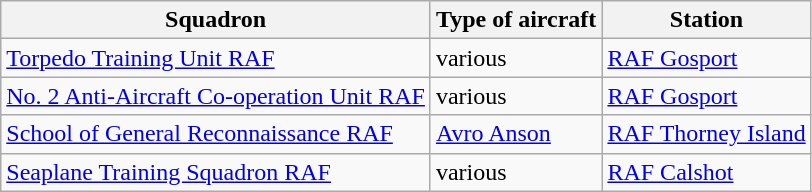<table class="wikitable">
<tr>
<th>Squadron</th>
<th>Type of aircraft</th>
<th>Station</th>
</tr>
<tr>
<td><a href='#'>Torpedo Training Unit RAF</a></td>
<td>various</td>
<td><a href='#'>RAF Gosport</a></td>
</tr>
<tr>
<td><a href='#'>No. 2 Anti-Aircraft Co-operation Unit RAF</a></td>
<td>various</td>
<td><a href='#'>RAF Gosport</a></td>
</tr>
<tr>
<td><a href='#'>School of General Reconnaissance RAF</a></td>
<td><a href='#'>Avro Anson</a></td>
<td><a href='#'>RAF Thorney Island</a></td>
</tr>
<tr>
<td><a href='#'>Seaplane Training Squadron RAF</a></td>
<td>various</td>
<td><a href='#'>RAF Calshot</a></td>
</tr>
</table>
